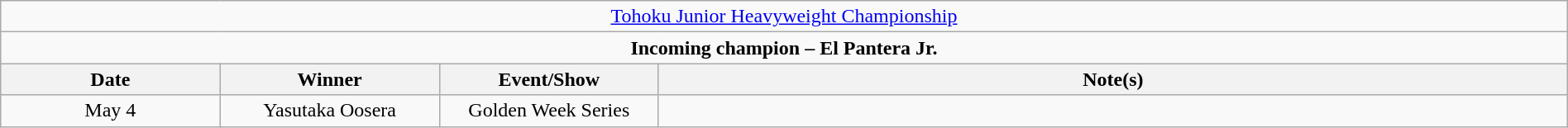<table class="wikitable" style="text-align:center; width:100%;">
<tr>
<td colspan="4" style="text-align: center;"><a href='#'>Tohoku Junior Heavyweight Championship</a></td>
</tr>
<tr>
<td colspan="4" style="text-align: center;"><strong>Incoming champion – El Pantera Jr.</strong></td>
</tr>
<tr>
<th width=14%>Date</th>
<th width=14%>Winner</th>
<th width=14%>Event/Show</th>
<th width=58%>Note(s)</th>
</tr>
<tr>
<td>May 4</td>
<td>Yasutaka Oosera</td>
<td>Golden Week Series<br></td>
<td></td>
</tr>
</table>
